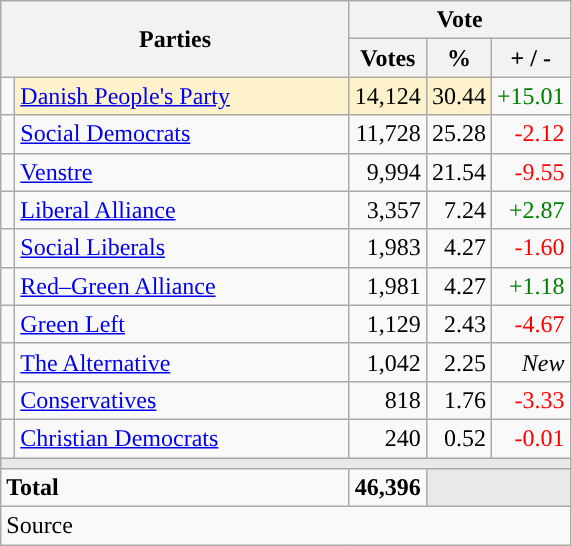<table class="wikitable" style="text-align:right;">
<tr>
<th style="text-align:centre;" rowspan="2" colspan="2" width="225">Parties</th>
<th colspan="3">Vote</th>
</tr>
<tr>
<th width="15">Votes</th>
<th width="15">%</th>
<th width="15">+ / -</th>
</tr>
<tr>
<td width="2" style="color:inherit;background:"></td>
<td bgcolor=#fef2cc  align="left"><a href='#'>Danish People's Party</a></td>
<td bgcolor=#fef2cc>14,124</td>
<td bgcolor=#fef2cc>30.44</td>
<td style=color:green;>+15.01</td>
</tr>
<tr>
<td width="2" style="color:inherit;background:"></td>
<td align="left"><a href='#'>Social Democrats</a></td>
<td>11,728</td>
<td>25.28</td>
<td style=color:red;>-2.12</td>
</tr>
<tr>
<td width="2" style="color:inherit;background:"></td>
<td align="left"><a href='#'>Venstre</a></td>
<td>9,994</td>
<td>21.54</td>
<td style=color:red;>-9.55</td>
</tr>
<tr>
<td width="2" style="color:inherit;background:"></td>
<td align="left"><a href='#'>Liberal Alliance</a></td>
<td>3,357</td>
<td>7.24</td>
<td style=color:green;>+2.87</td>
</tr>
<tr>
<td width="2" style="color:inherit;background:"></td>
<td align="left"><a href='#'>Social Liberals</a></td>
<td>1,983</td>
<td>4.27</td>
<td style=color:red;>-1.60</td>
</tr>
<tr>
<td width="2" style="color:inherit;background:"></td>
<td align="left"><a href='#'>Red–Green Alliance</a></td>
<td>1,981</td>
<td>4.27</td>
<td style=color:green;>+1.18</td>
</tr>
<tr>
<td width="2" style="color:inherit;background:"></td>
<td align="left"><a href='#'>Green Left</a></td>
<td>1,129</td>
<td>2.43</td>
<td style=color:red;>-4.67</td>
</tr>
<tr>
<td width="2" style="color:inherit;background:"></td>
<td align="left"><a href='#'>The Alternative</a></td>
<td>1,042</td>
<td>2.25</td>
<td><em>New</em></td>
</tr>
<tr>
<td width="2" style="color:inherit;background:"></td>
<td align="left"><a href='#'>Conservatives</a></td>
<td>818</td>
<td>1.76</td>
<td style=color:red;>-3.33</td>
</tr>
<tr>
<td width="2" style="color:inherit;background:"></td>
<td align="left"><a href='#'>Christian Democrats</a></td>
<td>240</td>
<td>0.52</td>
<td style=color:red;>-0.01</td>
</tr>
<tr>
<td colspan="7" bgcolor="#E9E9E9"></td>
</tr>
<tr>
<td align="left" colspan="2"><strong>Total</strong></td>
<td><strong>46,396</strong></td>
<td bgcolor="#E9E9E9" colspan="2"></td>
</tr>
<tr>
<td align="left" colspan="6">Source</td>
</tr>
</table>
